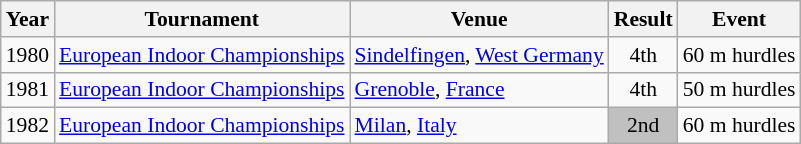<table class="wikitable" style="border-collapse: collapse; font-size: 90%;">
<tr>
<th>Year</th>
<th>Tournament</th>
<th>Venue</th>
<th>Result</th>
<th>Event</th>
</tr>
<tr>
<td>1980</td>
<td><a href='#'>European Indoor Championships</a></td>
<td><a href='#'>Sindelfingen</a>, <a href='#'>West Germany</a></td>
<td align="center">4th</td>
<td>60 m hurdles</td>
</tr>
<tr>
<td>1981</td>
<td><a href='#'>European Indoor Championships</a></td>
<td><a href='#'>Grenoble</a>, <a href='#'>France</a></td>
<td align="center">4th</td>
<td>50 m hurdles</td>
</tr>
<tr>
<td>1982</td>
<td><a href='#'>European Indoor Championships</a></td>
<td><a href='#'>Milan</a>, <a href='#'>Italy</a></td>
<td bgcolor="silver" align="center">2nd</td>
<td>60 m hurdles</td>
</tr>
</table>
